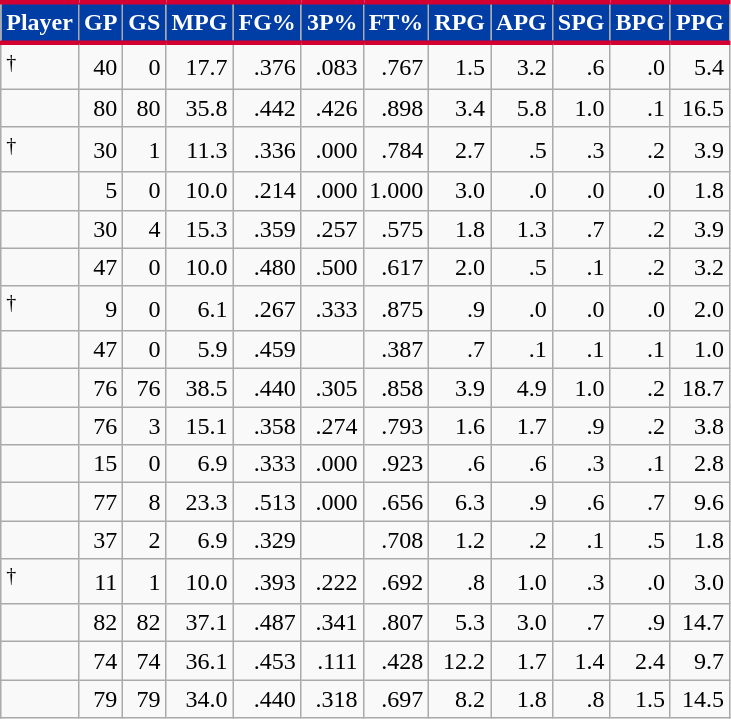<table class="wikitable sortable" style="text-align:right;">
<tr>
<th style="background:#003DA5; color:#FFFFFF; border-top:#D50032 3px solid; border-bottom:#D50032 3px solid;">Player</th>
<th style="background:#003DA5; color:#FFFFFF; border-top:#D50032 3px solid; border-bottom:#D50032 3px solid;">GP</th>
<th style="background:#003DA5; color:#FFFFFF; border-top:#D50032 3px solid; border-bottom:#D50032 3px solid;">GS</th>
<th style="background:#003DA5; color:#FFFFFF; border-top:#D50032 3px solid; border-bottom:#D50032 3px solid;">MPG</th>
<th style="background:#003DA5; color:#FFFFFF; border-top:#D50032 3px solid; border-bottom:#D50032 3px solid;">FG%</th>
<th style="background:#003DA5; color:#FFFFFF; border-top:#D50032 3px solid; border-bottom:#D50032 3px solid;">3P%</th>
<th style="background:#003DA5; color:#FFFFFF; border-top:#D50032 3px solid; border-bottom:#D50032 3px solid;">FT%</th>
<th style="background:#003DA5; color:#FFFFFF; border-top:#D50032 3px solid; border-bottom:#D50032 3px solid;">RPG</th>
<th style="background:#003DA5; color:#FFFFFF; border-top:#D50032 3px solid; border-bottom:#D50032 3px solid;">APG</th>
<th style="background:#003DA5; color:#FFFFFF; border-top:#D50032 3px solid; border-bottom:#D50032 3px solid;">SPG</th>
<th style="background:#003DA5; color:#FFFFFF; border-top:#D50032 3px solid; border-bottom:#D50032 3px solid;">BPG</th>
<th style="background:#003DA5; color:#FFFFFF; border-top:#D50032 3px solid; border-bottom:#D50032 3px solid;">PPG</th>
</tr>
<tr>
<td style="text-align:left;"><sup>†</sup></td>
<td>40</td>
<td>0</td>
<td>17.7</td>
<td>.376</td>
<td>.083</td>
<td>.767</td>
<td>1.5</td>
<td>3.2</td>
<td>.6</td>
<td>.0</td>
<td>5.4</td>
</tr>
<tr>
<td style="text-align:left;"></td>
<td>80</td>
<td>80</td>
<td>35.8</td>
<td>.442</td>
<td>.426</td>
<td>.898</td>
<td>3.4</td>
<td>5.8</td>
<td>1.0</td>
<td>.1</td>
<td>16.5</td>
</tr>
<tr>
<td style="text-align:left;"><sup>†</sup></td>
<td>30</td>
<td>1</td>
<td>11.3</td>
<td>.336</td>
<td>.000</td>
<td>.784</td>
<td>2.7</td>
<td>.5</td>
<td>.3</td>
<td>.2</td>
<td>3.9</td>
</tr>
<tr>
<td style="text-align:left;"></td>
<td>5</td>
<td>0</td>
<td>10.0</td>
<td>.214</td>
<td>.000</td>
<td>1.000</td>
<td>3.0</td>
<td>.0</td>
<td>.0</td>
<td>.0</td>
<td>1.8</td>
</tr>
<tr>
<td style="text-align:left;"></td>
<td>30</td>
<td>4</td>
<td>15.3</td>
<td>.359</td>
<td>.257</td>
<td>.575</td>
<td>1.8</td>
<td>1.3</td>
<td>.7</td>
<td>.2</td>
<td>3.9</td>
</tr>
<tr>
<td style="text-align:left;"></td>
<td>47</td>
<td>0</td>
<td>10.0</td>
<td>.480</td>
<td>.500</td>
<td>.617</td>
<td>2.0</td>
<td>.5</td>
<td>.1</td>
<td>.2</td>
<td>3.2</td>
</tr>
<tr>
<td style="text-align:left;"><sup>†</sup></td>
<td>9</td>
<td>0</td>
<td>6.1</td>
<td>.267</td>
<td>.333</td>
<td>.875</td>
<td>.9</td>
<td>.0</td>
<td>.0</td>
<td>.0</td>
<td>2.0</td>
</tr>
<tr>
<td style="text-align:left;"></td>
<td>47</td>
<td>0</td>
<td>5.9</td>
<td>.459</td>
<td></td>
<td>.387</td>
<td>.7</td>
<td>.1</td>
<td>.1</td>
<td>.1</td>
<td>1.0</td>
</tr>
<tr>
<td style="text-align:left;"></td>
<td>76</td>
<td>76</td>
<td>38.5</td>
<td>.440</td>
<td>.305</td>
<td>.858</td>
<td>3.9</td>
<td>4.9</td>
<td>1.0</td>
<td>.2</td>
<td>18.7</td>
</tr>
<tr>
<td style="text-align:left;"></td>
<td>76</td>
<td>3</td>
<td>15.1</td>
<td>.358</td>
<td>.274</td>
<td>.793</td>
<td>1.6</td>
<td>1.7</td>
<td>.9</td>
<td>.2</td>
<td>3.8</td>
</tr>
<tr>
<td style="text-align:left;"></td>
<td>15</td>
<td>0</td>
<td>6.9</td>
<td>.333</td>
<td>.000</td>
<td>.923</td>
<td>.6</td>
<td>.6</td>
<td>.3</td>
<td>.1</td>
<td>2.8</td>
</tr>
<tr>
<td style="text-align:left;"></td>
<td>77</td>
<td>8</td>
<td>23.3</td>
<td>.513</td>
<td>.000</td>
<td>.656</td>
<td>6.3</td>
<td>.9</td>
<td>.6</td>
<td>.7</td>
<td>9.6</td>
</tr>
<tr>
<td style="text-align:left;"></td>
<td>37</td>
<td>2</td>
<td>6.9</td>
<td>.329</td>
<td></td>
<td>.708</td>
<td>1.2</td>
<td>.2</td>
<td>.1</td>
<td>.5</td>
<td>1.8</td>
</tr>
<tr>
<td style="text-align:left;"><sup>†</sup></td>
<td>11</td>
<td>1</td>
<td>10.0</td>
<td>.393</td>
<td>.222</td>
<td>.692</td>
<td>.8</td>
<td>1.0</td>
<td>.3</td>
<td>.0</td>
<td>3.0</td>
</tr>
<tr>
<td style="text-align:left;"></td>
<td>82</td>
<td>82</td>
<td>37.1</td>
<td>.487</td>
<td>.341</td>
<td>.807</td>
<td>5.3</td>
<td>3.0</td>
<td>.7</td>
<td>.9</td>
<td>14.7</td>
</tr>
<tr>
<td style="text-align:left;"></td>
<td>74</td>
<td>74</td>
<td>36.1</td>
<td>.453</td>
<td>.111</td>
<td>.428</td>
<td>12.2</td>
<td>1.7</td>
<td>1.4</td>
<td>2.4</td>
<td>9.7</td>
</tr>
<tr>
<td style="text-align:left;"></td>
<td>79</td>
<td>79</td>
<td>34.0</td>
<td>.440</td>
<td>.318</td>
<td>.697</td>
<td>8.2</td>
<td>1.8</td>
<td>.8</td>
<td>1.5</td>
<td>14.5</td>
</tr>
</table>
